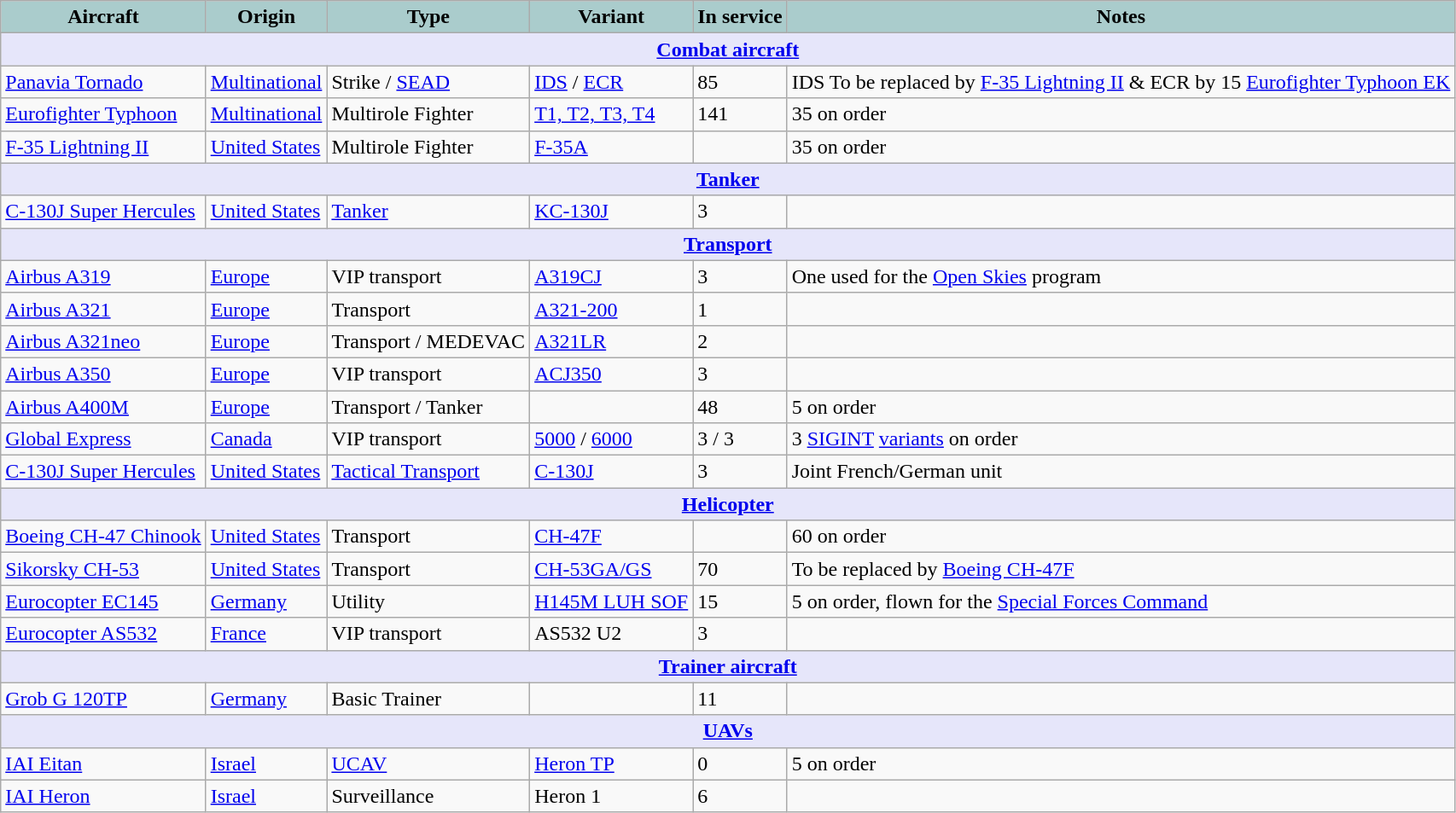<table class="wikitable">
<tr>
<th style="text-align:center; background:#acc;">Aircraft</th>
<th style="text-align: center; background:#acc;">Origin</th>
<th style="text-align: center; background:#acc;">Type</th>
<th style="text-align: center; background:#acc;">Variant</th>
<th style="text-align: center; background:#acc;">In service</th>
<th style="text-align: center; background:#acc;">Notes</th>
</tr>
<tr>
<th style="align: center; background: lavender;" colspan="6"><a href='#'>Combat aircraft</a></th>
</tr>
<tr>
<td><a href='#'>Panavia Tornado</a></td>
<td><a href='#'>Multinational</a></td>
<td>Strike / <a href='#'>SEAD</a></td>
<td><a href='#'>IDS</a> / <a href='#'>ECR</a></td>
<td>85 </td>
<td>IDS To be replaced by <a href='#'>F-35 Lightning II</a> & ECR by 15 <a href='#'>Eurofighter Typhoon EK</a></td>
</tr>
<tr>
<td><a href='#'>Eurofighter Typhoon</a></td>
<td><a href='#'>Multinational</a></td>
<td>Multirole Fighter</td>
<td><a href='#'>T1, T2, T3, T4</a></td>
<td>141 </td>
<td>35 on order</td>
</tr>
<tr>
<td><a href='#'>F-35 Lightning II</a></td>
<td><a href='#'>United States</a></td>
<td>Multirole Fighter</td>
<td><a href='#'>F-35A</a></td>
<td></td>
<td>35 on order</td>
</tr>
<tr>
<th style="align: center; background: lavender;" colspan="6"><a href='#'>Tanker</a></th>
</tr>
<tr>
<td><a href='#'>C-130J Super Hercules</a></td>
<td><a href='#'>United States</a></td>
<td><a href='#'>Tanker</a></td>
<td><a href='#'>KC-130J</a></td>
<td>3</td>
<td></td>
</tr>
<tr>
<th style="align: center; background: lavender;" colspan="6"><a href='#'>Transport</a></th>
</tr>
<tr>
<td><a href='#'>Airbus A319</a></td>
<td><a href='#'>Europe</a></td>
<td>VIP transport</td>
<td><a href='#'>A319CJ</a></td>
<td>3</td>
<td>One used for the <a href='#'>Open Skies</a> program</td>
</tr>
<tr>
<td><a href='#'>Airbus A321</a></td>
<td><a href='#'>Europe</a></td>
<td>Transport</td>
<td><a href='#'>A321-200</a></td>
<td>1</td>
<td></td>
</tr>
<tr>
<td><a href='#'>Airbus A321neo</a></td>
<td><a href='#'>Europe</a></td>
<td>Transport / MEDEVAC</td>
<td><a href='#'>A321LR</a></td>
<td>2</td>
<td></td>
</tr>
<tr>
<td><a href='#'>Airbus A350</a></td>
<td><a href='#'>Europe</a></td>
<td>VIP transport</td>
<td><a href='#'>ACJ350</a></td>
<td>3</td>
<td></td>
</tr>
<tr>
<td><a href='#'>Airbus A400M</a></td>
<td><a href='#'>Europe</a></td>
<td>Transport / Tanker</td>
<td></td>
<td>48</td>
<td>5 on order</td>
</tr>
<tr>
<td><a href='#'>Global Express</a></td>
<td><a href='#'>Canada</a></td>
<td>VIP transport</td>
<td><a href='#'>5000</a> / <a href='#'>6000</a></td>
<td>3 / 3</td>
<td>3 <a href='#'>SIGINT</a> <a href='#'>variants</a> on order</td>
</tr>
<tr>
<td><a href='#'>C-130J Super Hercules</a></td>
<td><a href='#'>United States</a></td>
<td><a href='#'>Tactical Transport</a></td>
<td><a href='#'>C-130J</a></td>
<td>3</td>
<td>Joint French/German unit</td>
</tr>
<tr>
<th style="align: center; background: lavender;" colspan="6"><a href='#'>Helicopter</a></th>
</tr>
<tr>
<td><a href='#'>Boeing CH-47 Chinook</a></td>
<td><a href='#'>United States</a></td>
<td>Transport</td>
<td><a href='#'>CH-47F</a></td>
<td></td>
<td>60 on order</td>
</tr>
<tr>
<td><a href='#'>Sikorsky CH-53</a></td>
<td><a href='#'>United States</a></td>
<td>Transport</td>
<td><a href='#'>CH-53GA/GS</a></td>
<td>70 </td>
<td>To be replaced by <a href='#'>Boeing CH-47F</a></td>
</tr>
<tr>
<td><a href='#'>Eurocopter EC145</a></td>
<td><a href='#'>Germany</a></td>
<td>Utility</td>
<td><a href='#'>H145M LUH SOF</a></td>
<td>15</td>
<td>5 on order, flown for the <a href='#'>Special Forces Command</a></td>
</tr>
<tr>
<td><a href='#'>Eurocopter AS532</a></td>
<td><a href='#'>France</a></td>
<td>VIP transport</td>
<td>AS532 U2</td>
<td>3</td>
<td></td>
</tr>
<tr>
<th style="align: center; background: lavender;" colspan="6"><a href='#'>Trainer aircraft</a></th>
</tr>
<tr>
<td><a href='#'>Grob G 120TP</a></td>
<td><a href='#'>Germany</a></td>
<td>Basic Trainer</td>
<td></td>
<td>11</td>
<td></td>
</tr>
<tr>
<th ! style="align: center; background: lavender;" colspan="6"><a href='#'>UAVs</a></th>
</tr>
<tr>
<td><a href='#'>IAI Eitan</a></td>
<td><a href='#'>Israel</a></td>
<td><a href='#'>UCAV</a></td>
<td><a href='#'>Heron TP</a></td>
<td>0</td>
<td>5 on order</td>
</tr>
<tr>
<td><a href='#'>IAI Heron</a></td>
<td><a href='#'>Israel</a></td>
<td>Surveillance</td>
<td>Heron 1</td>
<td>6</td>
<td></td>
</tr>
</table>
